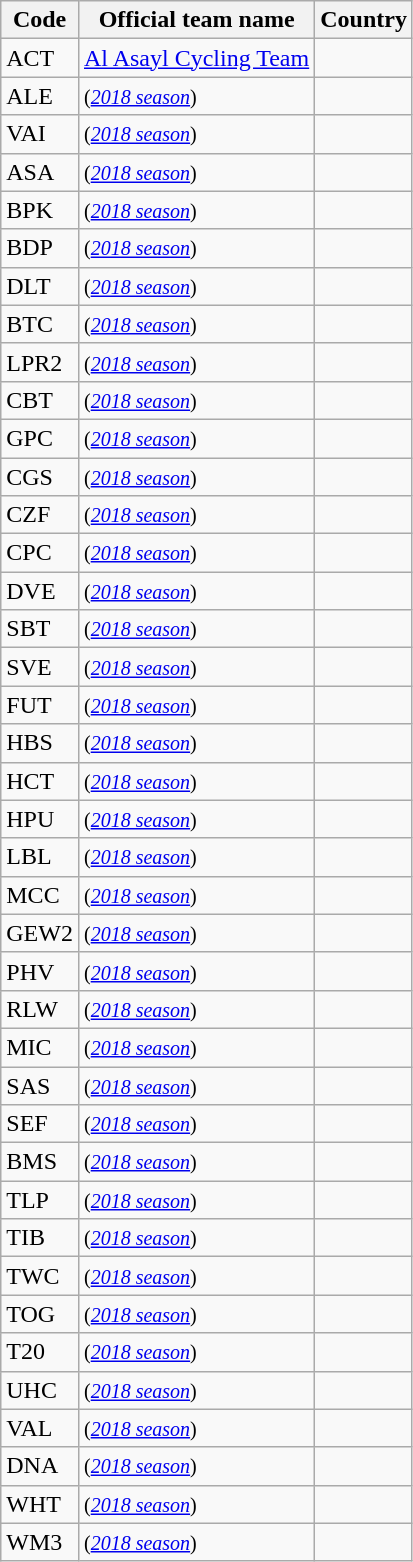<table class="wikitable sortable">
<tr>
<th>Code</th>
<th>Official team name</th>
<th>Country</th>
</tr>
<tr>
<td>ACT</td>
<td><a href='#'>Al Asayl Cycling Team</a></td>
<td></td>
</tr>
<tr>
<td>ALE</td>
<td> <small>(<em><a href='#'>2018 season</a></em>)</small></td>
<td></td>
</tr>
<tr>
<td>VAI</td>
<td> <small>(<em><a href='#'>2018 season</a></em>)</small></td>
<td></td>
</tr>
<tr>
<td>ASA</td>
<td> <small>(<em><a href='#'>2018 season</a></em>)</small></td>
<td></td>
</tr>
<tr>
<td>BPK</td>
<td> <small>(<em><a href='#'>2018 season</a></em>)</small></td>
<td></td>
</tr>
<tr>
<td>BDP</td>
<td> <small>(<em><a href='#'>2018 season</a></em>)</small></td>
<td></td>
</tr>
<tr>
<td>DLT</td>
<td> <small>(<em><a href='#'>2018 season</a></em>)</small></td>
<td></td>
</tr>
<tr>
<td>BTC</td>
<td> <small>(<em><a href='#'>2018 season</a></em>)</small></td>
<td></td>
</tr>
<tr>
<td>LPR2</td>
<td> <small>(<em><a href='#'>2018 season</a></em>)</small></td>
<td></td>
</tr>
<tr>
<td>CBT</td>
<td> <small>(<em><a href='#'>2018 season</a></em>)</small></td>
<td></td>
</tr>
<tr>
<td>GPC</td>
<td> <small>(<em><a href='#'>2018 season</a></em>)</small></td>
<td></td>
</tr>
<tr>
<td>CGS</td>
<td> <small>(<em><a href='#'>2018 season</a></em>)</small></td>
<td></td>
</tr>
<tr>
<td>CZF</td>
<td> <small>(<em><a href='#'>2018 season</a></em>)</small></td>
<td></td>
</tr>
<tr>
<td>CPC</td>
<td> <small>(<em><a href='#'>2018 season</a></em>)</small></td>
<td></td>
</tr>
<tr>
<td>DVE</td>
<td> <small>(<em><a href='#'>2018 season</a></em>)</small></td>
<td></td>
</tr>
<tr>
<td>SBT</td>
<td> <small>(<em><a href='#'>2018 season</a></em>)</small></td>
<td></td>
</tr>
<tr>
<td>SVE</td>
<td> <small>(<em><a href='#'>2018 season</a></em>)</small></td>
<td></td>
</tr>
<tr>
<td>FUT</td>
<td> <small>(<em><a href='#'>2018 season</a></em>)</small></td>
<td></td>
</tr>
<tr>
<td>HBS</td>
<td> <small>(<em><a href='#'>2018 season</a></em>)</small></td>
<td></td>
</tr>
<tr>
<td>HCT</td>
<td> <small>(<em><a href='#'>2018 season</a></em>)</small></td>
<td></td>
</tr>
<tr>
<td>HPU</td>
<td> <small>(<em><a href='#'>2018 season</a></em>)</small></td>
<td></td>
</tr>
<tr>
<td>LBL</td>
<td> <small>(<em><a href='#'>2018 season</a></em>)</small></td>
<td></td>
</tr>
<tr>
<td>MCC</td>
<td> <small>(<em><a href='#'>2018 season</a></em>)</small></td>
<td></td>
</tr>
<tr>
<td>GEW2</td>
<td> <small>(<em><a href='#'>2018 season</a></em>)</small></td>
<td></td>
</tr>
<tr>
<td>PHV</td>
<td> <small>(<em><a href='#'>2018 season</a></em>)</small></td>
<td></td>
</tr>
<tr>
<td>RLW</td>
<td> <small>(<em><a href='#'>2018 season</a></em>)</small></td>
<td></td>
</tr>
<tr>
<td>MIC</td>
<td> <small>(<em><a href='#'>2018 season</a></em>)</small></td>
<td></td>
</tr>
<tr>
<td>SAS</td>
<td> <small>(<em><a href='#'>2018 season</a></em>)</small></td>
<td></td>
</tr>
<tr>
<td>SEF</td>
<td> <small>(<em><a href='#'>2018 season</a></em>)</small></td>
<td></td>
</tr>
<tr>
<td>BMS</td>
<td> <small>(<em><a href='#'>2018 season</a></em>)</small></td>
<td></td>
</tr>
<tr>
<td>TLP</td>
<td> <small>(<em><a href='#'>2018 season</a></em>)</small></td>
<td></td>
</tr>
<tr>
<td>TIB</td>
<td> <small>(<em><a href='#'>2018 season</a></em>)</small></td>
<td></td>
</tr>
<tr>
<td>TWC</td>
<td> <small>(<em><a href='#'>2018 season</a></em>)</small></td>
<td></td>
</tr>
<tr>
<td>TOG</td>
<td> <small>(<em><a href='#'>2018 season</a></em>)</small></td>
<td></td>
</tr>
<tr>
<td>T20</td>
<td> <small>(<em><a href='#'>2018 season</a></em>)</small></td>
<td></td>
</tr>
<tr>
<td>UHC</td>
<td> <small>(<em><a href='#'>2018 season</a></em>)</small></td>
<td></td>
</tr>
<tr>
<td>VAL</td>
<td> <small>(<em><a href='#'>2018 season</a></em>)</small></td>
<td></td>
</tr>
<tr>
<td>DNA</td>
<td> <small>(<em><a href='#'>2018 season</a></em>)</small></td>
<td></td>
</tr>
<tr>
<td>WHT</td>
<td> <small>(<em><a href='#'>2018 season</a></em>)</small></td>
<td></td>
</tr>
<tr>
<td>WM3</td>
<td> <small>(<em><a href='#'>2018 season</a></em>)</small></td>
<td></td>
</tr>
</table>
